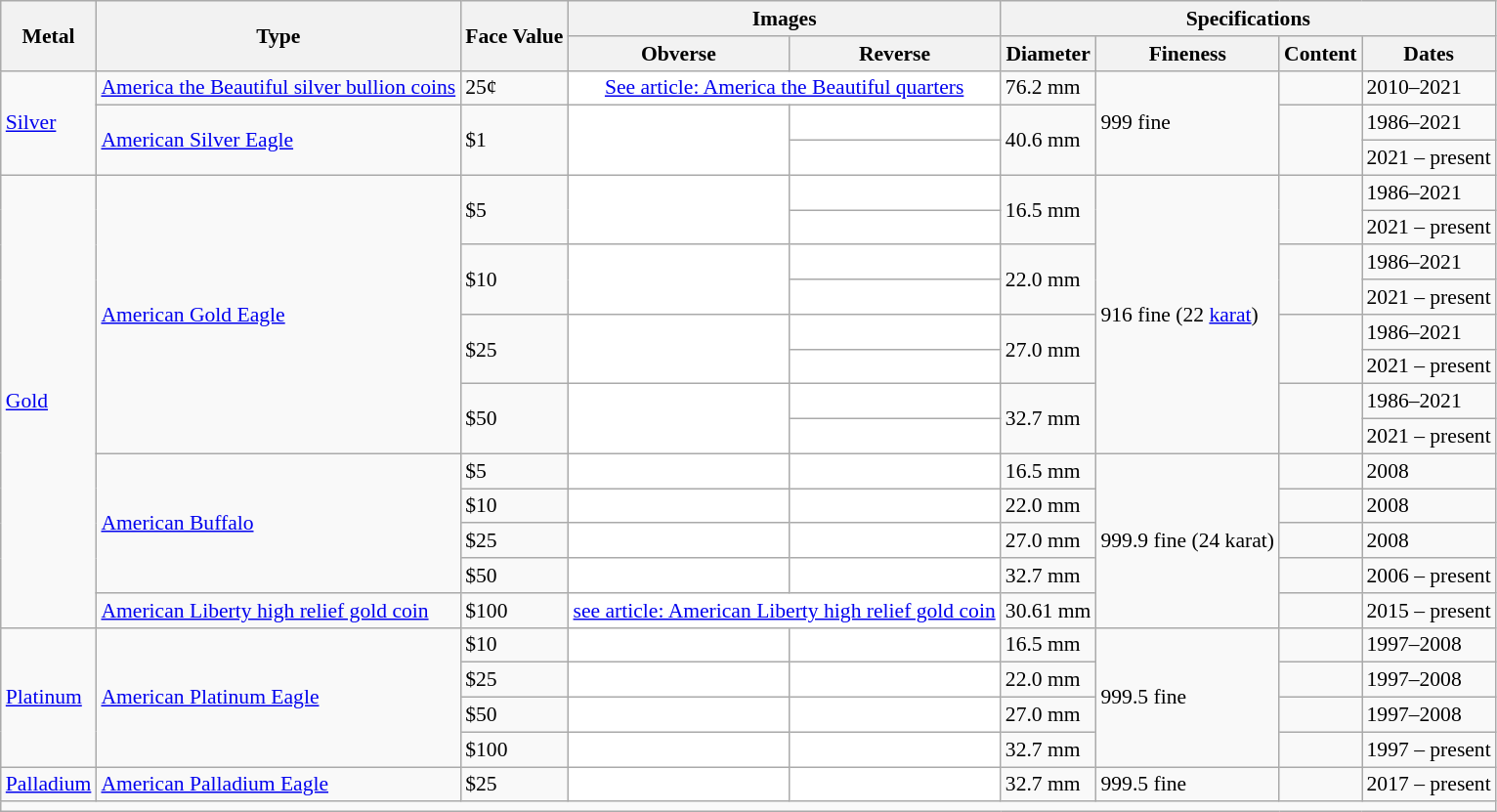<table class="wikitable" style="font-size: 90%">
<tr>
<th rowspan="2">Metal</th>
<th rowspan="2">Type</th>
<th rowspan="2">Face Value</th>
<th colspan="2">Images</th>
<th colspan="4">Specifications</th>
</tr>
<tr>
<th>Obverse</th>
<th>Reverse</th>
<th>Diameter</th>
<th>Fineness</th>
<th>Content</th>
<th>Dates</th>
</tr>
<tr>
<td rowspan="3"><a href='#'>Silver</a></td>
<td><a href='#'>America the Beautiful silver bullion coins</a></td>
<td>25¢</td>
<td bgcolor="#ffffff" align="center" colspan=2><a href='#'>See article: America the Beautiful quarters</a></td>
<td>76.2 mm</td>
<td rowspan="3">999 fine</td>
<td></td>
<td>2010–2021</td>
</tr>
<tr>
<td rowspan=2><a href='#'>American Silver Eagle</a></td>
<td rowspan=2>$1</td>
<td rowspan=2 bgcolor="#ffffff" align="center"></td>
<td bgcolor="#ffffff" align="center"></td>
<td rowspan=2>40.6 mm</td>
<td rowspan=2></td>
<td>1986–2021</td>
</tr>
<tr>
<td bgcolor="#ffffff" align="center"></td>
<td>2021 – present</td>
</tr>
<tr>
<td rowspan="13"><a href='#'>Gold</a></td>
<td rowspan="8"><a href='#'>American Gold Eagle</a></td>
<td rowspan=2>$5</td>
<td rowspan=2 bgcolor="#ffffff" align="center"></td>
<td bgcolor="#ffffff" align="center"></td>
<td rowspan=2>16.5 mm</td>
<td rowspan="8">916 fine (22 <a href='#'>karat</a>)</td>
<td rowspan=2></td>
<td>1986–2021</td>
</tr>
<tr>
<td bgcolor="#ffffff" align="center"></td>
<td>2021 – present</td>
</tr>
<tr>
<td rowspan=2>$10</td>
<td rowspan=2 bgcolor="#ffffff" align="center"></td>
<td bgcolor="#ffffff" align="center"></td>
<td rowspan=2>22.0 mm</td>
<td rowspan=2></td>
<td>1986–2021</td>
</tr>
<tr>
<td bgcolor="#ffffff" align="center"></td>
<td>2021 – present</td>
</tr>
<tr>
<td rowspan=2>$25</td>
<td rowspan=2 bgcolor="#ffffff" align="center"></td>
<td bgcolor="#ffffff" align="center"></td>
<td rowspan=2>27.0 mm</td>
<td rowspan=2></td>
<td>1986–2021</td>
</tr>
<tr>
<td bgcolor="#ffffff" align="center"></td>
<td>2021 – present</td>
</tr>
<tr>
<td rowspan=2>$50</td>
<td rowspan=2 bgcolor="#ffffff" align="center"></td>
<td bgcolor="#ffffff" align="center"></td>
<td rowspan=2>32.7 mm</td>
<td rowspan=2></td>
<td>1986–2021</td>
</tr>
<tr>
<td bgcolor="#ffffff" align="center"></td>
<td>2021 – present</td>
</tr>
<tr>
<td rowspan="4"><a href='#'>American Buffalo</a></td>
<td>$5</td>
<td bgcolor="#ffffff" align="center"></td>
<td bgcolor="#ffffff" align="center"></td>
<td>16.5 mm</td>
<td rowspan="5">999.9 fine (24 karat)</td>
<td></td>
<td>2008</td>
</tr>
<tr>
<td>$10</td>
<td bgcolor="#ffffff" align="center"></td>
<td bgcolor="#ffffff" align="center"></td>
<td>22.0 mm</td>
<td></td>
<td>2008</td>
</tr>
<tr>
<td>$25</td>
<td bgcolor="#ffffff" align="center"></td>
<td bgcolor="#ffffff" align="center"></td>
<td>27.0 mm</td>
<td></td>
<td>2008</td>
</tr>
<tr>
<td>$50</td>
<td bgcolor="#ffffff" align="center"></td>
<td bgcolor="#ffffff" align="center"></td>
<td>32.7 mm</td>
<td></td>
<td>2006 – present</td>
</tr>
<tr>
<td><a href='#'>American Liberty high relief gold coin</a></td>
<td>$100</td>
<td colspan="2" bgcolor="#ffffff" align="center"><a href='#'>see article: American Liberty high relief gold coin</a></td>
<td>30.61 mm</td>
<td></td>
<td>2015 – present</td>
</tr>
<tr>
<td rowspan="4"><a href='#'>Platinum</a></td>
<td rowspan="4"><a href='#'>American Platinum Eagle</a></td>
<td>$10</td>
<td bgcolor="#ffffff" align="center"></td>
<td bgcolor="#ffffff" align="center"></td>
<td>16.5 mm</td>
<td rowspan="4">999.5 fine</td>
<td></td>
<td>1997–2008</td>
</tr>
<tr>
<td>$25</td>
<td bgcolor="#ffffff" align="center"></td>
<td bgcolor="#ffffff" align="center"></td>
<td>22.0 mm</td>
<td></td>
<td>1997–2008</td>
</tr>
<tr>
<td>$50</td>
<td bgcolor="#ffffff" align="center"></td>
<td bgcolor="#ffffff" align="center"></td>
<td>27.0 mm</td>
<td></td>
<td>1997–2008</td>
</tr>
<tr>
<td>$100</td>
<td bgcolor="#ffffff" align="center"></td>
<td bgcolor="#ffffff" align="center"></td>
<td>32.7 mm</td>
<td></td>
<td>1997 – present</td>
</tr>
<tr>
<td><a href='#'>Palladium</a></td>
<td><a href='#'>American Palladium Eagle</a></td>
<td>$25</td>
<td bgcolor="#ffffff" align="center"></td>
<td bgcolor="#ffffff" align="center"></td>
<td>32.7 mm</td>
<td>999.5 fine</td>
<td></td>
<td>2017 – present</td>
</tr>
<tr>
<td colspan="9"></td>
</tr>
</table>
